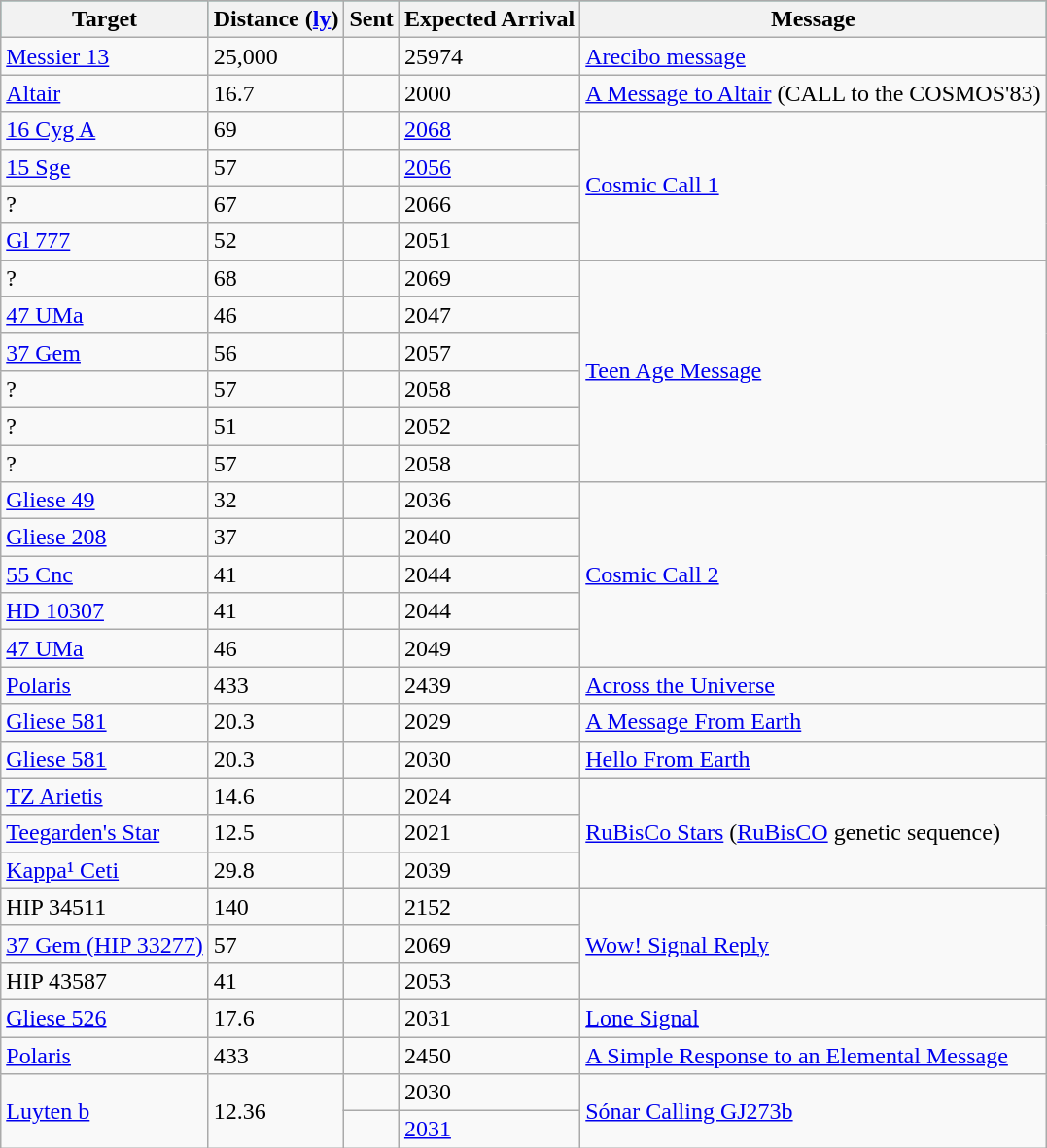<table class="wikitable sortable">
<tr style="background:#3ea99f;">
<th>Target</th>
<th>Distance (<a href='#'>ly</a>)</th>
<th>Sent</th>
<th data-sort-type="isodate">Expected Arrival</th>
<th>Message</th>
</tr>
<tr>
<td><a href='#'>Messier 13</a></td>
<td>25,000</td>
<td></td>
<td>25974</td>
<td><a href='#'>Arecibo message</a></td>
</tr>
<tr>
<td><a href='#'>Altair</a></td>
<td>16.7</td>
<td></td>
<td>2000</td>
<td><a href='#'>A Message to Altair</a> (CALL to the COSMOS'83) </td>
</tr>
<tr>
<td><a href='#'>16 Cyg A</a></td>
<td>69</td>
<td></td>
<td><a href='#'>2068</a></td>
<td rowspan="4"><a href='#'>Cosmic Call 1</a></td>
</tr>
<tr>
<td><a href='#'>15 Sge</a></td>
<td>57</td>
<td></td>
<td><a href='#'>2056</a></td>
</tr>
<tr>
<td>?</td>
<td>67</td>
<td></td>
<td>2066</td>
</tr>
<tr>
<td><a href='#'>Gl 777</a></td>
<td>52</td>
<td></td>
<td>2051</td>
</tr>
<tr>
<td>?</td>
<td>68</td>
<td></td>
<td>2069</td>
<td rowspan="6"><a href='#'>Teen Age Message</a></td>
</tr>
<tr>
<td><a href='#'>47 UMa</a></td>
<td>46</td>
<td></td>
<td>2047</td>
</tr>
<tr>
<td><a href='#'>37 Gem</a></td>
<td>56</td>
<td></td>
<td>2057</td>
</tr>
<tr>
<td>?</td>
<td>57</td>
<td></td>
<td>2058</td>
</tr>
<tr>
<td>?</td>
<td>51</td>
<td></td>
<td>2052</td>
</tr>
<tr>
<td>?</td>
<td>57</td>
<td></td>
<td>2058</td>
</tr>
<tr>
<td><a href='#'>Gliese 49</a></td>
<td>32</td>
<td></td>
<td>2036</td>
<td rowspan="5"><a href='#'>Cosmic Call 2</a></td>
</tr>
<tr>
<td><a href='#'>Gliese 208</a></td>
<td>37</td>
<td></td>
<td>2040</td>
</tr>
<tr>
<td><a href='#'>55 Cnc</a></td>
<td>41</td>
<td></td>
<td>2044</td>
</tr>
<tr>
<td><a href='#'>HD 10307</a></td>
<td>41</td>
<td></td>
<td>2044</td>
</tr>
<tr>
<td><a href='#'>47 UMa</a></td>
<td>46</td>
<td></td>
<td>2049</td>
</tr>
<tr>
<td><a href='#'>Polaris</a></td>
<td>433</td>
<td></td>
<td>2439</td>
<td><a href='#'>Across the Universe</a></td>
</tr>
<tr>
<td><a href='#'>Gliese 581</a></td>
<td>20.3</td>
<td></td>
<td>2029</td>
<td><a href='#'>A Message From Earth</a></td>
</tr>
<tr>
<td><a href='#'>Gliese 581</a></td>
<td>20.3</td>
<td></td>
<td>2030</td>
<td><a href='#'>Hello From Earth</a></td>
</tr>
<tr>
<td><a href='#'>TZ Arietis</a></td>
<td>14.6</td>
<td></td>
<td>2024</td>
<td rowspan="3"><a href='#'>RuBisCo Stars</a> (<a href='#'>RuBisCO</a> genetic sequence)</td>
</tr>
<tr>
<td><a href='#'>Teegarden's Star</a></td>
<td>12.5</td>
<td></td>
<td>2021</td>
</tr>
<tr>
<td><a href='#'>Kappa¹ Ceti</a></td>
<td>29.8</td>
<td></td>
<td>2039</td>
</tr>
<tr>
<td>HIP 34511</td>
<td>140</td>
<td></td>
<td>2152</td>
<td rowspan="3"><a href='#'>Wow! Signal Reply</a></td>
</tr>
<tr>
<td><a href='#'>37 Gem (HIP 33277)</a></td>
<td>57</td>
<td></td>
<td>2069</td>
</tr>
<tr>
<td>HIP 43587</td>
<td>41</td>
<td></td>
<td>2053</td>
</tr>
<tr>
<td><a href='#'>Gliese 526</a></td>
<td>17.6</td>
<td></td>
<td>2031</td>
<td><a href='#'>Lone Signal</a></td>
</tr>
<tr>
<td><a href='#'>Polaris</a></td>
<td>433</td>
<td></td>
<td>2450</td>
<td><a href='#'>A Simple Response to an Elemental Message</a></td>
</tr>
<tr>
<td rowspan="2"><a href='#'>Luyten b</a></td>
<td rowspan="2">12.36</td>
<td></td>
<td>2030</td>
<td rowspan="2"><a href='#'>Sónar Calling GJ273b</a></td>
</tr>
<tr>
<td></td>
<td><a href='#'>2031</a></td>
</tr>
</table>
